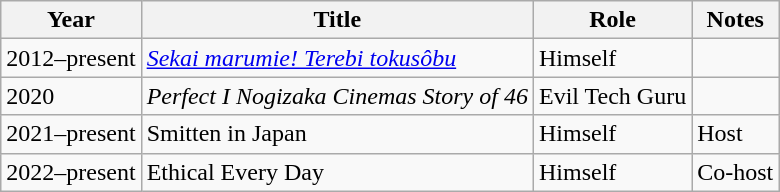<table class="wikitable sortable plainrowheaders">
<tr>
<th scope="col">Year</th>
<th scope="col">Title</th>
<th scope="col">Role</th>
<th scope="col" class="unsortable">Notes</th>
</tr>
<tr>
<td rowspan="1">2012–present</td>
<td><em><a href='#'>Sekai marumie! Terebi tokusôbu</a></em></td>
<td>Himself</td>
<td></td>
</tr>
<tr>
<td>2020</td>
<td><em>Perfect I Nogizaka Cinemas Story of 46</em></td>
<td>Evil Tech Guru</td>
<td></td>
</tr>
<tr>
<td>2021–present</td>
<td>Smitten in Japan</td>
<td>Himself</td>
<td>Host</td>
</tr>
<tr>
<td>2022–present</td>
<td>Ethical Every Day</td>
<td>Himself</td>
<td>Co-host</td>
</tr>
</table>
